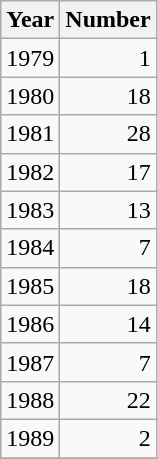<table class="wikitable floatleft" style="text-align:right;">
<tr>
<th>Year</th>
<th>Number</th>
</tr>
<tr>
<td>1979</td>
<td>1</td>
</tr>
<tr>
<td>1980</td>
<td>18</td>
</tr>
<tr>
<td>1981</td>
<td>28</td>
</tr>
<tr>
<td>1982</td>
<td>17</td>
</tr>
<tr>
<td>1983</td>
<td>13</td>
</tr>
<tr>
<td>1984</td>
<td>7</td>
</tr>
<tr>
<td>1985</td>
<td>18</td>
</tr>
<tr>
<td>1986</td>
<td>14</td>
</tr>
<tr>
<td>1987</td>
<td>7</td>
</tr>
<tr>
<td>1988</td>
<td>22</td>
</tr>
<tr>
<td>1989</td>
<td>2</td>
</tr>
<tr>
</tr>
</table>
